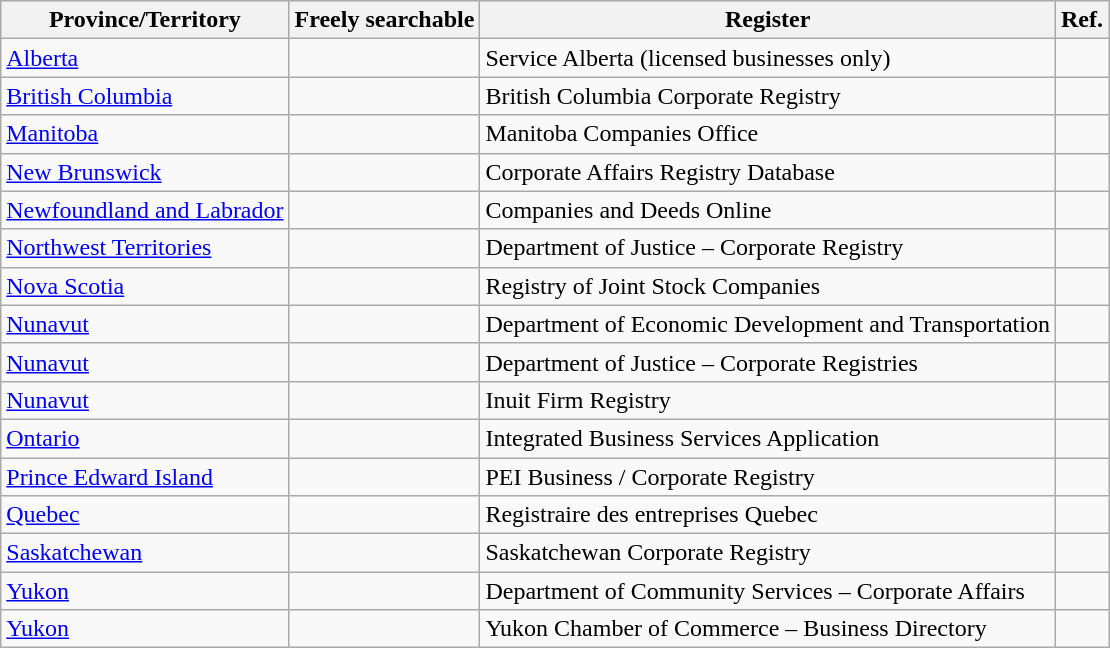<table class="wikitable sortable static-row-numbers static-row-header-text">
<tr>
<th>Province/Territory</th>
<th>Freely searchable</th>
<th>Register</th>
<th>Ref.</th>
</tr>
<tr>
<td><a href='#'>Alberta</a></td>
<td></td>
<td>Service Alberta (licensed businesses only)</td>
<td></td>
</tr>
<tr>
<td><a href='#'>British Columbia</a></td>
<td></td>
<td>British Columbia Corporate Registry  </td>
<td></td>
</tr>
<tr>
<td><a href='#'>Manitoba</a></td>
<td></td>
<td>Manitoba Companies Office  </td>
<td></td>
</tr>
<tr>
<td><a href='#'>New Brunswick</a></td>
<td></td>
<td>Corporate Affairs Registry Database</td>
<td></td>
</tr>
<tr>
<td><a href='#'>Newfoundland and Labrador</a></td>
<td></td>
<td>Companies and Deeds Online</td>
<td></td>
</tr>
<tr>
<td><a href='#'>Northwest Territories</a></td>
<td></td>
<td>Department of Justice – Corporate Registry</td>
<td></td>
</tr>
<tr>
<td><a href='#'>Nova Scotia</a></td>
<td></td>
<td>Registry of Joint Stock Companies</td>
<td></td>
</tr>
<tr>
<td><a href='#'>Nunavut</a></td>
<td></td>
<td>Department of Economic Development and Transportation</td>
<td></td>
</tr>
<tr>
<td><a href='#'>Nunavut</a></td>
<td></td>
<td>Department of Justice – Corporate Registries</td>
<td></td>
</tr>
<tr>
<td><a href='#'>Nunavut</a></td>
<td></td>
<td>Inuit Firm Registry</td>
<td></td>
</tr>
<tr>
<td><a href='#'>Ontario</a></td>
<td></td>
<td>Integrated Business Services Application  </td>
<td></td>
</tr>
<tr>
<td><a href='#'>Prince Edward Island</a></td>
<td></td>
<td>PEI Business / Corporate Registry</td>
<td></td>
</tr>
<tr>
<td><a href='#'>Quebec</a></td>
<td></td>
<td>Registraire des entreprises Quebec </td>
<td></td>
</tr>
<tr>
<td><a href='#'>Saskatchewan</a></td>
<td></td>
<td>Saskatchewan Corporate Registry  </td>
<td></td>
</tr>
<tr>
<td><a href='#'>Yukon</a></td>
<td></td>
<td>Department of Community Services – Corporate Affairs</td>
<td></td>
</tr>
<tr>
<td><a href='#'>Yukon</a></td>
<td></td>
<td>Yukon Chamber of Commerce – Business Directory</td>
<td></td>
</tr>
</table>
